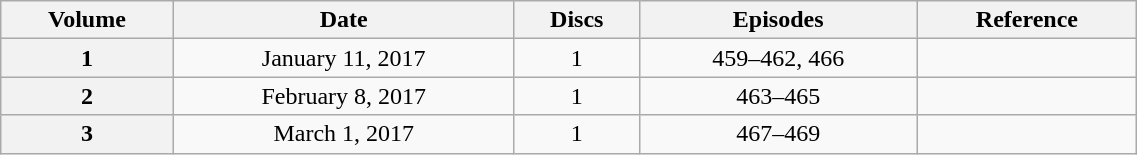<table class="wikitable" style="text-align: center; width: 60%;">
<tr>
<th scope="col" 175px;>Volume</th>
<th scope="col" 125px;>Date</th>
<th scope="col">Discs</th>
<th scope="col">Episodes</th>
<th scope="col">Reference</th>
</tr>
<tr>
<th scope="row">1</th>
<td>January 11, 2017</td>
<td>1</td>
<td>459–462, 466</td>
<td></td>
</tr>
<tr>
<th scope="row">2</th>
<td>February 8, 2017</td>
<td>1</td>
<td>463–465</td>
<td></td>
</tr>
<tr>
<th scope="row">3</th>
<td>March 1, 2017</td>
<td>1</td>
<td>467–469</td>
<td></td>
</tr>
</table>
